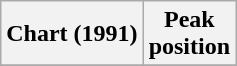<table class="wikitable plainrowheaders" style="text-align:center">
<tr>
<th>Chart (1991)</th>
<th>Peak<br>position</th>
</tr>
<tr>
</tr>
</table>
